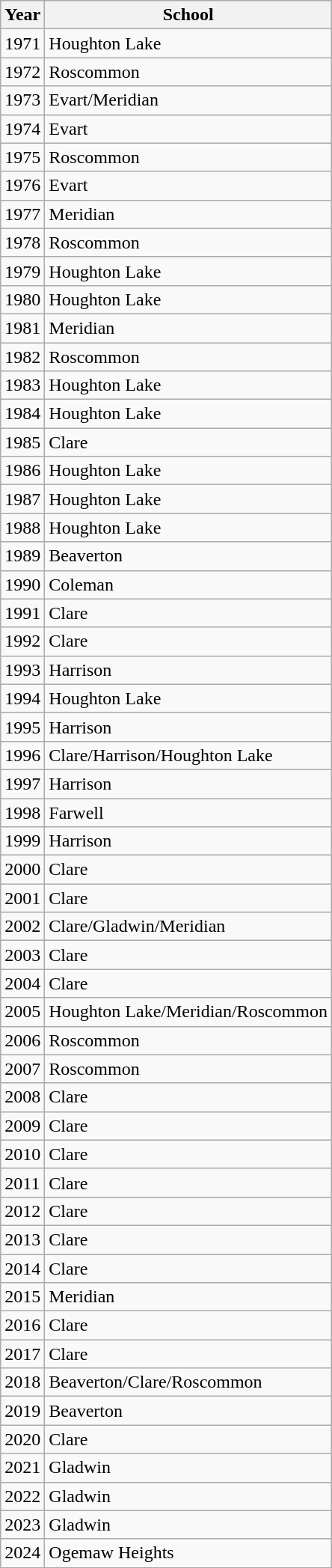<table class="wikitable mw-collapsible mw-collapsed">
<tr>
<th>Year</th>
<th>School</th>
</tr>
<tr>
<td>1971</td>
<td>Houghton Lake</td>
</tr>
<tr>
<td>1972</td>
<td>Roscommon</td>
</tr>
<tr>
<td>1973</td>
<td>Evart/Meridian</td>
</tr>
<tr>
<td>1974</td>
<td>Evart</td>
</tr>
<tr>
<td>1975</td>
<td>Roscommon</td>
</tr>
<tr>
<td>1976</td>
<td>Evart</td>
</tr>
<tr>
<td>1977</td>
<td>Meridian</td>
</tr>
<tr>
<td>1978</td>
<td>Roscommon</td>
</tr>
<tr>
<td>1979</td>
<td>Houghton Lake</td>
</tr>
<tr>
<td>1980</td>
<td>Houghton Lake</td>
</tr>
<tr>
<td>1981</td>
<td>Meridian</td>
</tr>
<tr>
<td>1982</td>
<td>Roscommon</td>
</tr>
<tr>
<td>1983</td>
<td>Houghton Lake</td>
</tr>
<tr>
<td>1984</td>
<td>Houghton Lake</td>
</tr>
<tr>
<td>1985</td>
<td>Clare</td>
</tr>
<tr>
<td>1986</td>
<td>Houghton Lake</td>
</tr>
<tr>
<td>1987</td>
<td>Houghton Lake</td>
</tr>
<tr>
<td>1988</td>
<td>Houghton Lake</td>
</tr>
<tr>
<td>1989</td>
<td>Beaverton</td>
</tr>
<tr>
<td>1990</td>
<td>Coleman</td>
</tr>
<tr>
<td>1991</td>
<td>Clare</td>
</tr>
<tr>
<td>1992</td>
<td>Clare</td>
</tr>
<tr>
<td>1993</td>
<td>Harrison</td>
</tr>
<tr>
<td>1994</td>
<td>Houghton Lake</td>
</tr>
<tr>
<td>1995</td>
<td>Harrison</td>
</tr>
<tr>
<td>1996</td>
<td>Clare/Harrison/Houghton Lake</td>
</tr>
<tr>
<td>1997</td>
<td>Harrison</td>
</tr>
<tr>
<td>1998</td>
<td>Farwell</td>
</tr>
<tr>
<td>1999</td>
<td>Harrison</td>
</tr>
<tr>
<td>2000</td>
<td>Clare</td>
</tr>
<tr>
<td>2001</td>
<td>Clare</td>
</tr>
<tr>
<td>2002</td>
<td>Clare/Gladwin/Meridian</td>
</tr>
<tr>
<td>2003</td>
<td>Clare</td>
</tr>
<tr>
<td>2004</td>
<td>Clare</td>
</tr>
<tr>
<td>2005</td>
<td>Houghton Lake/Meridian/Roscommon</td>
</tr>
<tr>
<td>2006</td>
<td>Roscommon</td>
</tr>
<tr>
<td>2007</td>
<td>Roscommon</td>
</tr>
<tr>
<td>2008</td>
<td>Clare</td>
</tr>
<tr>
<td>2009</td>
<td>Clare</td>
</tr>
<tr>
<td>2010</td>
<td>Clare</td>
</tr>
<tr>
<td>2011</td>
<td>Clare</td>
</tr>
<tr>
<td>2012</td>
<td>Clare</td>
</tr>
<tr>
<td>2013</td>
<td>Clare</td>
</tr>
<tr>
<td>2014</td>
<td>Clare</td>
</tr>
<tr>
<td>2015</td>
<td>Meridian</td>
</tr>
<tr>
<td>2016</td>
<td>Clare</td>
</tr>
<tr>
<td>2017</td>
<td>Clare</td>
</tr>
<tr>
<td>2018</td>
<td>Beaverton/Clare/Roscommon</td>
</tr>
<tr>
<td>2019</td>
<td>Beaverton</td>
</tr>
<tr>
<td>2020</td>
<td>Clare</td>
</tr>
<tr>
<td>2021</td>
<td>Gladwin</td>
</tr>
<tr>
<td>2022</td>
<td>Gladwin</td>
</tr>
<tr>
<td>2023</td>
<td>Gladwin</td>
</tr>
<tr>
<td>2024</td>
<td>Ogemaw Heights</td>
</tr>
</table>
